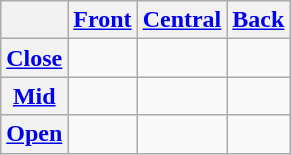<table class="wikitable" style="text-align: center;">
<tr>
<th></th>
<th><a href='#'>Front</a></th>
<th><a href='#'>Central</a></th>
<th><a href='#'>Back</a></th>
</tr>
<tr>
<th><a href='#'>Close</a></th>
<td></td>
<td></td>
<td></td>
</tr>
<tr>
<th><a href='#'>Mid</a></th>
<td></td>
<td></td>
<td></td>
</tr>
<tr>
<th><a href='#'>Open</a></th>
<td></td>
<td></td>
<td></td>
</tr>
</table>
